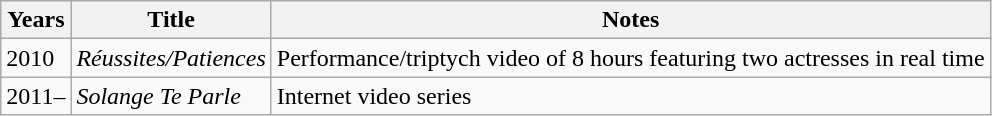<table class="wikitable">
<tr>
<th>Years</th>
<th>Title</th>
<th>Notes</th>
</tr>
<tr>
<td>2010</td>
<td><em>Réussites/Patiences</em></td>
<td>Performance/triptych video of 8 hours featuring two actresses in real time</td>
</tr>
<tr>
<td>2011–</td>
<td><em>Solange Te Parle</em></td>
<td>Internet video series</td>
</tr>
</table>
